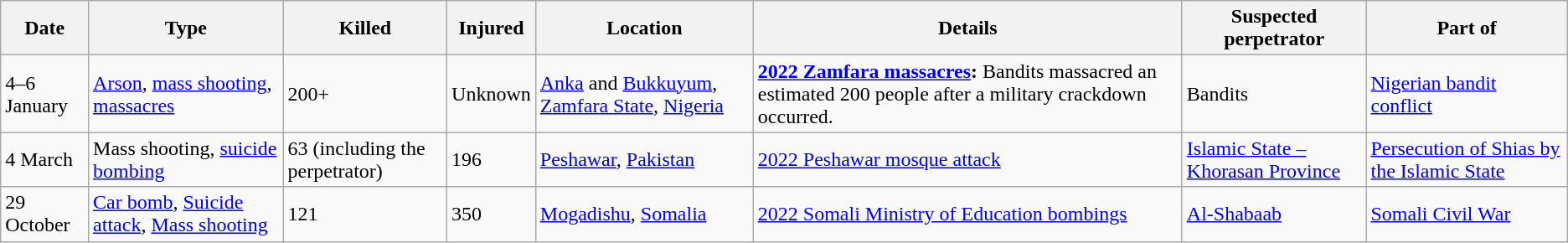<table class="wikitable">
<tr>
<th>Date</th>
<th>Type</th>
<th>Killed</th>
<th>Injured</th>
<th>Location</th>
<th>Details</th>
<th>Suspected perpetrator</th>
<th>Part of</th>
</tr>
<tr>
<td>4–6 January</td>
<td><a href='#'>Arson</a>, <a href='#'>mass shooting</a>, <a href='#'>massacres</a></td>
<td>200+</td>
<td>Unknown</td>
<td><a href='#'>Anka</a> and <a href='#'>Bukkuyum</a>, <a href='#'>Zamfara State</a>, <a href='#'>Nigeria</a></td>
<td><strong><a href='#'>2022 Zamfara massacres</a>:</strong> Bandits massacred an estimated 200 people after a military crackdown occurred.</td>
<td>Bandits</td>
<td><a href='#'>Nigerian bandit conflict</a></td>
</tr>
<tr>
<td>4 March</td>
<td>Mass shooting, <a href='#'>suicide bombing</a></td>
<td>63 (including the perpetrator)</td>
<td>196</td>
<td><a href='#'>Peshawar</a>, <a href='#'>Pakistan</a></td>
<td><a href='#'>2022 Peshawar mosque attack</a></td>
<td> <a href='#'>Islamic State – Khorasan Province</a></td>
<td><a href='#'>Persecution of Shias by the Islamic State</a></td>
</tr>
<tr>
<td>29 October</td>
<td><a href='#'>Car bomb</a>, <a href='#'>Suicide attack</a>, <a href='#'>Mass shooting</a></td>
<td>121</td>
<td>350</td>
<td><a href='#'>Mogadishu</a>, <a href='#'>Somalia</a></td>
<td><a href='#'>2022 Somali Ministry of Education bombings</a></td>
<td> <a href='#'>Al-Shabaab</a></td>
<td><a href='#'>Somali Civil War</a></td>
</tr>
</table>
